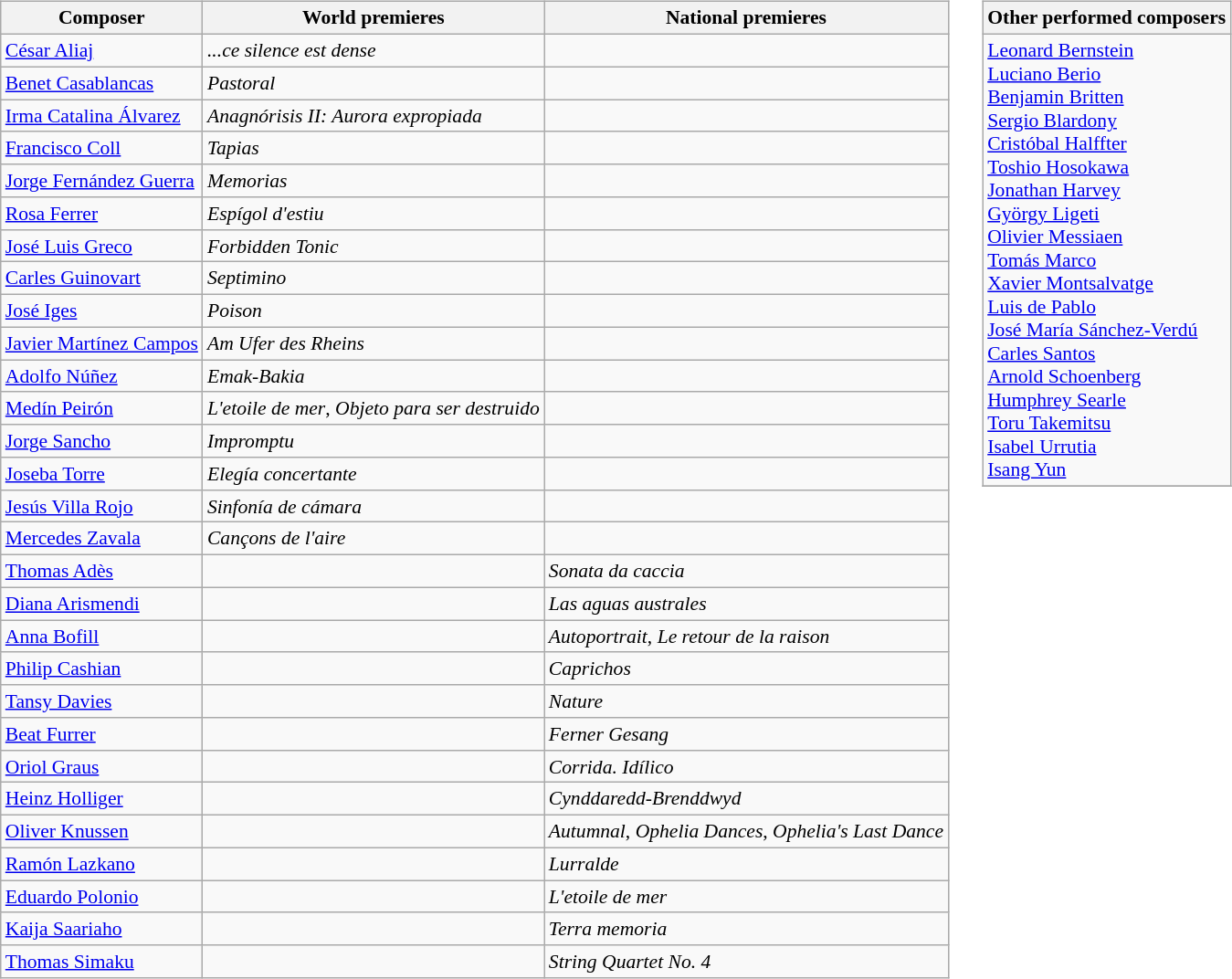<table style="font-size:90%" cellpadding="4">
<tr valign="top">
<td><br><table class="wikitable">
<tr>
<th>Composer</th>
<th>World premieres</th>
<th>National premieres</th>
</tr>
<tr>
<td> <a href='#'>César Aliaj</a></td>
<td><em>...ce silence est dense</em></td>
<td></td>
</tr>
<tr>
<td> <a href='#'>Benet Casablancas</a></td>
<td><em>Pastoral</em></td>
<td></td>
</tr>
<tr>
<td> <a href='#'>Irma Catalina Álvarez</a></td>
<td><em>Anagnórisis II: Aurora expropiada</em></td>
<td></td>
</tr>
<tr>
<td> <a href='#'>Francisco Coll</a></td>
<td><em>Tapias</em></td>
<td></td>
</tr>
<tr>
<td> <a href='#'>Jorge Fernández Guerra</a></td>
<td><em>Memorias</em></td>
<td></td>
</tr>
<tr>
<td> <a href='#'>Rosa Ferrer</a></td>
<td><em>Espígol d'estiu</em></td>
<td></td>
</tr>
<tr>
<td> <a href='#'>José Luis Greco</a></td>
<td><em>Forbidden Tonic</em></td>
<td></td>
</tr>
<tr>
<td> <a href='#'>Carles Guinovart</a></td>
<td><em>Septimino</em></td>
<td></td>
</tr>
<tr>
<td> <a href='#'>José Iges</a></td>
<td><em>Poison</em></td>
<td></td>
</tr>
<tr>
<td> <a href='#'>Javier Martínez Campos</a></td>
<td><em>Am Ufer des Rheins</em></td>
<td></td>
</tr>
<tr>
<td> <a href='#'>Adolfo Núñez</a></td>
<td><em>Emak-Bakia</em></td>
<td></td>
</tr>
<tr>
<td> <a href='#'>Medín Peirón</a></td>
<td><em>L'etoile de mer</em>, <em>Objeto para ser destruido</em></td>
<td></td>
</tr>
<tr>
<td> <a href='#'>Jorge Sancho</a></td>
<td><em>Impromptu</em></td>
<td></td>
</tr>
<tr>
<td> <a href='#'>Joseba Torre</a></td>
<td><em>Elegía concertante</em></td>
<td></td>
</tr>
<tr>
<td> <a href='#'>Jesús Villa Rojo</a></td>
<td><em>Sinfonía de cámara</em></td>
<td></td>
</tr>
<tr>
<td> <a href='#'>Mercedes Zavala</a></td>
<td><em>Cançons de l'aire</em></td>
<td></td>
</tr>
<tr>
<td> <a href='#'>Thomas Adès</a></td>
<td></td>
<td><em>Sonata da caccia</em></td>
</tr>
<tr>
<td> <a href='#'>Diana Arismendi</a></td>
<td></td>
<td><em>Las aguas australes</em></td>
</tr>
<tr>
<td> <a href='#'>Anna Bofill</a></td>
<td></td>
<td><em>Autoportrait</em>, <em>Le retour de la raison</em></td>
</tr>
<tr>
<td> <a href='#'>Philip Cashian</a></td>
<td></td>
<td><em>Caprichos</em></td>
</tr>
<tr>
<td> <a href='#'>Tansy Davies</a></td>
<td></td>
<td><em>Nature</em></td>
</tr>
<tr>
<td> <a href='#'>Beat Furrer</a></td>
<td></td>
<td><em>Ferner Gesang</em></td>
</tr>
<tr>
<td> <a href='#'>Oriol Graus</a></td>
<td></td>
<td><em>Corrida. Idílico</em></td>
</tr>
<tr>
<td> <a href='#'>Heinz Holliger</a></td>
<td></td>
<td><em>Cynddaredd-Brenddwyd</em></td>
</tr>
<tr>
<td> <a href='#'>Oliver Knussen</a></td>
<td></td>
<td><em>Autumnal</em>, <em>Ophelia Dances</em>, <em>Ophelia's Last Dance</em></td>
</tr>
<tr>
<td> <a href='#'>Ramón Lazkano</a></td>
<td></td>
<td><em>Lurralde</em></td>
</tr>
<tr>
<td> <a href='#'>Eduardo Polonio</a></td>
<td></td>
<td><em>L'etoile de mer</em></td>
</tr>
<tr>
<td> <a href='#'>Kaija Saariaho</a></td>
<td></td>
<td><em>Terra memoria</em></td>
</tr>
<tr>
<td> <a href='#'>Thomas Simaku</a></td>
<td></td>
<td><em>String Quartet No. 4</em></td>
</tr>
</table>
</td>
<td><br><table class="wikitable">
<tr>
<th>Other performed composers</th>
</tr>
<tr>
<td> <a href='#'>Leonard Bernstein</a><br> <a href='#'>Luciano Berio</a><br> <a href='#'>Benjamin Britten</a><br> <a href='#'>Sergio Blardony</a><br> <a href='#'>Cristóbal Halffter</a><br> <a href='#'>Toshio Hosokawa</a><br> <a href='#'>Jonathan Harvey</a><br> <a href='#'>György Ligeti</a><br> <a href='#'>Olivier Messiaen</a><br> <a href='#'>Tomás Marco</a><br> <a href='#'>Xavier Montsalvatge</a><br> <a href='#'>Luis de Pablo</a><br> <a href='#'>José María Sánchez-Verdú</a><br> <a href='#'>Carles Santos</a><br> <a href='#'>Arnold Schoenberg</a><br> <a href='#'>Humphrey Searle</a><br> <a href='#'>Toru Takemitsu</a><br> <a href='#'>Isabel Urrutia</a><br> <a href='#'>Isang Yun</a></td>
</tr>
<tr>
</tr>
</table>
</td>
</tr>
</table>
